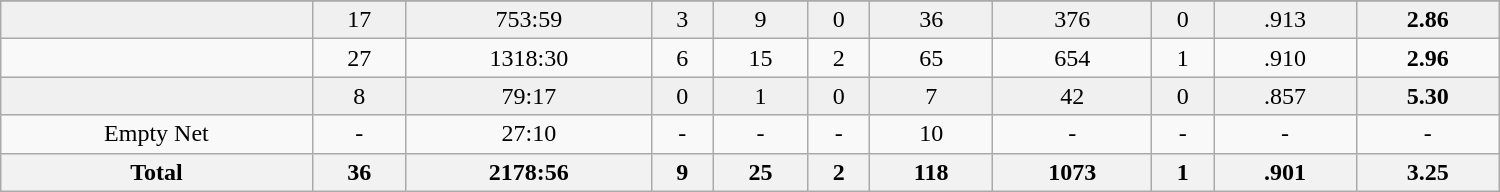<table class="wikitable sortable" width ="1000">
<tr align="center">
</tr>
<tr align="center" bgcolor="f0f0f0">
<td></td>
<td>17</td>
<td>753:59</td>
<td>3</td>
<td>9</td>
<td>0</td>
<td>36</td>
<td>376</td>
<td>0</td>
<td>.913</td>
<td><strong>2.86</strong></td>
</tr>
<tr align="center" bgcolor="">
<td></td>
<td>27</td>
<td>1318:30</td>
<td>6</td>
<td>15</td>
<td>2</td>
<td>65</td>
<td>654</td>
<td>1</td>
<td>.910</td>
<td><strong>2.96</strong></td>
</tr>
<tr align="center" bgcolor="f0f0f0">
<td></td>
<td>8</td>
<td>79:17</td>
<td>0</td>
<td>1</td>
<td>0</td>
<td>7</td>
<td>42</td>
<td>0</td>
<td>.857</td>
<td><strong>5.30</strong></td>
</tr>
<tr align="center" bgcolor="">
<td>Empty Net</td>
<td>-</td>
<td>27:10</td>
<td>-</td>
<td>-</td>
<td>-</td>
<td>10</td>
<td>-</td>
<td>-</td>
<td>-</td>
<td>-</td>
</tr>
<tr>
<th>Total</th>
<th>36</th>
<th>2178:56</th>
<th>9</th>
<th>25</th>
<th>2</th>
<th>118</th>
<th>1073</th>
<th>1</th>
<th>.901</th>
<th>3.25</th>
</tr>
</table>
